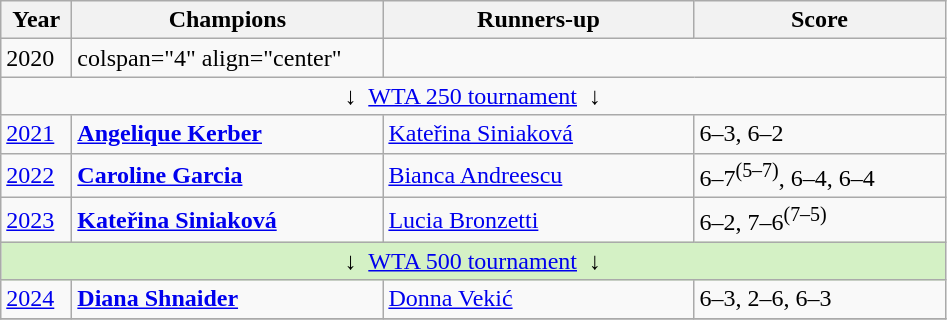<table class="wikitable">
<tr>
<th style="width:40px">Year</th>
<th style="width:200px">Champions</th>
<th style="width:200px">Runners-up</th>
<th style="width:160px" class="unsortable">Score</th>
</tr>
<tr>
<td>2020</td>
<td>colspan="4" align="center" </td>
</tr>
<tr>
<td colspan="4" align="center">↓  <a href='#'>WTA 250 tournament</a>  ↓</td>
</tr>
<tr>
<td><a href='#'>2021</a></td>
<td> <strong><a href='#'>Angelique Kerber</a></strong></td>
<td> <a href='#'>Kateřina Siniaková</a></td>
<td>6–3, 6–2</td>
</tr>
<tr>
<td><a href='#'>2022</a></td>
<td> <strong><a href='#'>Caroline Garcia</a></strong></td>
<td> <a href='#'>Bianca Andreescu</a></td>
<td>6–7<sup>(5–7)</sup>, 6–4, 6–4</td>
</tr>
<tr>
<td><a href='#'>2023</a></td>
<td> <strong><a href='#'>Kateřina Siniaková</a></strong></td>
<td> <a href='#'>Lucia Bronzetti</a></td>
<td>6–2, 7–6<sup>(7–5)</sup></td>
</tr>
<tr>
<td colspan="4" align="center" bgcolor=#d4f1c5>↓  <a href='#'>WTA 500 tournament</a>  ↓</td>
</tr>
<tr>
<td><a href='#'>2024</a></td>
<td> <strong><a href='#'>Diana Shnaider</a></strong></td>
<td> <a href='#'>Donna Vekić</a></td>
<td>6–3, 2–6, 6–3</td>
</tr>
<tr>
</tr>
</table>
